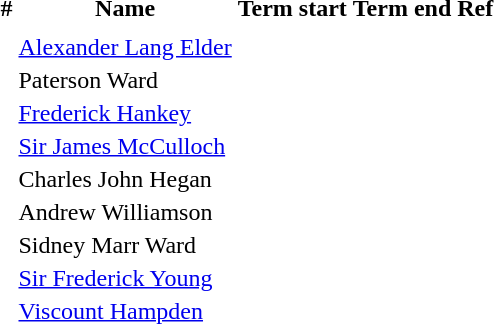<table>
<tr>
<th>#</th>
<th>Name</th>
<th>Term start</th>
<th>Term end</th>
<th>Ref</th>
</tr>
<tr>
<td></td>
<td></td>
<td></td>
<td></td>
<td></td>
</tr>
<tr>
<td></td>
<td><a href='#'>Alexander Lang Elder</a></td>
<td align=center></td>
<td align=center></td>
<td align=right></td>
</tr>
<tr>
<td></td>
<td>Paterson Ward</td>
<td align=center></td>
<td align=center></td>
<td align=right></td>
</tr>
<tr>
<td></td>
<td><a href='#'>Frederick Hankey</a></td>
<td align=center></td>
<td align=center></td>
<td align=right></td>
</tr>
<tr>
<td></td>
<td><a href='#'>Sir James McCulloch</a></td>
<td align=center></td>
<td align=center></td>
<td align=right></td>
</tr>
<tr>
<td></td>
<td>Charles John Hegan</td>
<td align=center></td>
<td align=center></td>
<td align=right></td>
</tr>
<tr>
<td></td>
<td>Andrew Williamson</td>
<td align=center></td>
<td align=center></td>
<td align=right></td>
</tr>
<tr>
<td></td>
<td>Sidney Marr Ward</td>
<td align=center></td>
<td align=center></td>
<td align=right></td>
</tr>
<tr>
<td></td>
<td><a href='#'>Sir Frederick Young</a></td>
<td align=center></td>
<td align=center></td>
<td align=right></td>
</tr>
<tr>
<td></td>
<td><a href='#'>Viscount Hampden</a></td>
<td align=center></td>
<td align=center></td>
<td align=right></td>
</tr>
</table>
